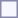<table style="border:1px solid #8888aa; background-color:#f7f8ff; padding:5px; font-size:95%; margin: 0px 12px 12px 0px;">
</table>
